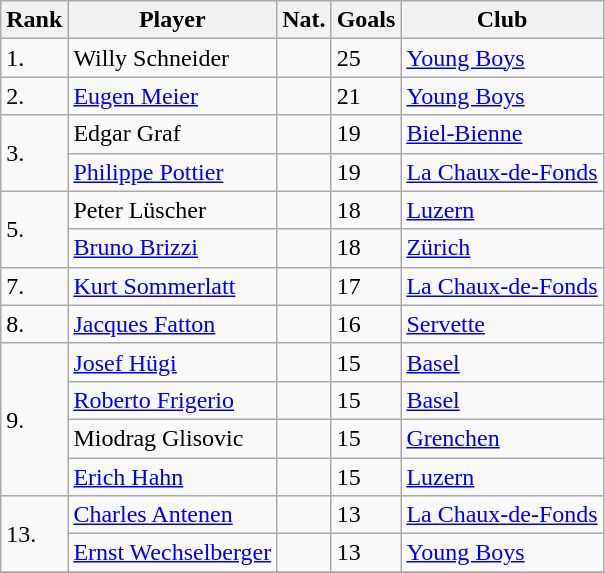<table class="wikitable sortable">
<tr>
<th>Rank</th>
<th>Player</th>
<th>Nat.</th>
<th>Goals</th>
<th>Club</th>
</tr>
<tr>
<td>1.</td>
<td>Willy Schneider</td>
<td></td>
<td>25</td>
<td><a href='#'>Young Boys</a></td>
</tr>
<tr>
<td>2.</td>
<td><a href='#'>Eugen Meier</a></td>
<td></td>
<td>21</td>
<td><a href='#'>Young Boys</a></td>
</tr>
<tr>
<td rowspan=2>3.</td>
<td>Edgar Graf</td>
<td></td>
<td>19</td>
<td><a href='#'>Biel-Bienne</a></td>
</tr>
<tr>
<td><a href='#'>Philippe Pottier</a></td>
<td></td>
<td>19</td>
<td><a href='#'>La Chaux-de-Fonds</a></td>
</tr>
<tr>
<td rowspan=2>5.</td>
<td>Peter Lüscher</td>
<td></td>
<td>18</td>
<td><a href='#'>Luzern</a></td>
</tr>
<tr>
<td><a href='#'>Bruno Brizzi</a></td>
<td></td>
<td>18</td>
<td><a href='#'>Zürich</a></td>
</tr>
<tr>
<td>7.</td>
<td><a href='#'>Kurt Sommerlatt</a></td>
<td></td>
<td>17</td>
<td><a href='#'>La Chaux-de-Fonds</a></td>
</tr>
<tr>
<td>8.</td>
<td><a href='#'>Jacques Fatton</a></td>
<td></td>
<td>16</td>
<td><a href='#'>Servette</a></td>
</tr>
<tr>
<td rowspan=4>9.</td>
<td><a href='#'>Josef Hügi</a></td>
<td></td>
<td>15</td>
<td><a href='#'>Basel</a></td>
</tr>
<tr>
<td><a href='#'>Roberto Frigerio</a></td>
<td></td>
<td>15</td>
<td><a href='#'>Basel</a></td>
</tr>
<tr>
<td>Miodrag Glisovic</td>
<td></td>
<td>15</td>
<td><a href='#'>Grenchen</a></td>
</tr>
<tr>
<td><a href='#'>Erich Hahn</a></td>
<td></td>
<td>15</td>
<td><a href='#'>Luzern</a></td>
</tr>
<tr>
<td rowspan=2>13.</td>
<td><a href='#'>Charles Antenen</a></td>
<td></td>
<td>13</td>
<td><a href='#'>La Chaux-de-Fonds</a></td>
</tr>
<tr>
<td><a href='#'>Ernst Wechselberger</a></td>
<td></td>
<td>13</td>
<td><a href='#'>Young Boys</a></td>
</tr>
<tr>
</tr>
</table>
